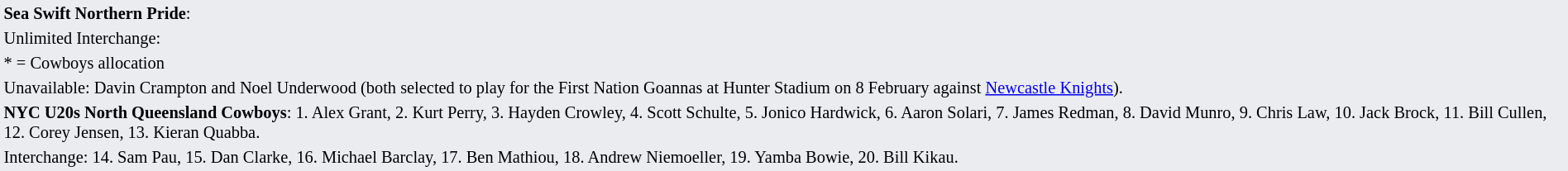<table style="background:#eaecf0; font-size:85%; width:100%;">
<tr>
<td><strong>Sea Swift Northern Pride</strong>:             </td>
</tr>
<tr>
<td>Unlimited Interchange:      </td>
</tr>
<tr>
<td>* = Cowboys allocation</td>
</tr>
<tr>
<td>Unavailable: Davin Crampton and Noel Underwood (both selected to play for the First Nation Goannas at Hunter Stadium on 8 February against <a href='#'>Newcastle Knights</a>).</td>
</tr>
<tr>
<td><strong>NYC U20s North Queensland Cowboys</strong>:  1. Alex Grant, 2. Kurt Perry, 3. Hayden Crowley, 4. Scott Schulte, 5. Jonico Hardwick, 6. Aaron Solari, 7. James Redman, 8. David Munro, 9. Chris Law, 10. Jack Brock, 11. Bill Cullen, 12. Corey Jensen, 13. Kieran Quabba.</td>
</tr>
<tr>
<td>Interchange:  14. Sam Pau, 15. Dan Clarke, 16. Michael Barclay, 17. Ben Mathiou, 18. Andrew Niemoeller, 19. Yamba Bowie, 20. Bill Kikau.</td>
</tr>
</table>
